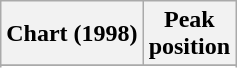<table class="wikitable sortable plainrowheaders" style="text-align:center">
<tr>
<th scope="col">Chart (1998)</th>
<th scope="col">Peak<br>position</th>
</tr>
<tr>
</tr>
<tr>
</tr>
<tr>
</tr>
</table>
